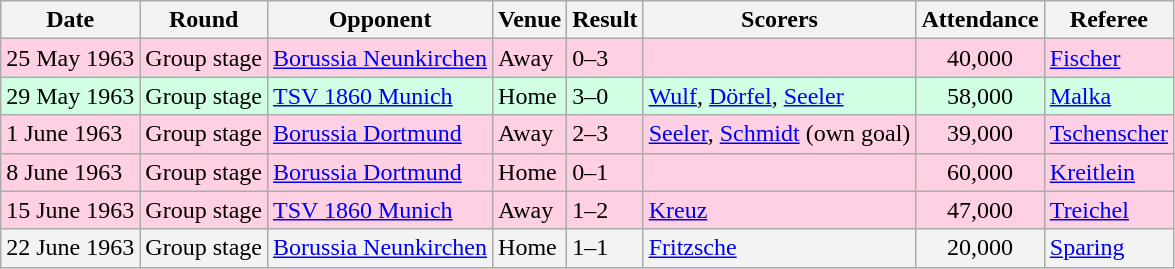<table class="wikitable">
<tr>
<th>Date</th>
<th>Round</th>
<th>Opponent</th>
<th>Venue</th>
<th>Result</th>
<th>Scorers</th>
<th>Attendance</th>
<th>Referee</th>
</tr>
<tr bgcolor = "ffd0e3">
<td>25 May 1963</td>
<td align="center">Group stage</td>
<td><a href='#'>Borussia Neunkirchen</a></td>
<td>Away</td>
<td>0–3</td>
<td></td>
<td align="center">40,000</td>
<td><a href='#'>Fischer</a></td>
</tr>
<tr bgcolor = "d0ffe3">
<td>29 May 1963</td>
<td align="center">Group stage</td>
<td><a href='#'>TSV 1860 Munich</a></td>
<td>Home</td>
<td>3–0</td>
<td><a href='#'>Wulf</a>, <a href='#'>Dörfel</a>, <a href='#'>Seeler</a></td>
<td align="center">58,000</td>
<td><a href='#'>Malka</a></td>
</tr>
<tr bgcolor = "ffd0e3">
<td>1 June 1963</td>
<td align="center">Group stage</td>
<td><a href='#'>Borussia Dortmund</a></td>
<td>Away</td>
<td>2–3</td>
<td><a href='#'>Seeler</a>, <a href='#'>Schmidt</a> (own goal)</td>
<td align="center">39,000</td>
<td><a href='#'>Tschenscher</a></td>
</tr>
<tr bgcolor = "ffd0e3">
<td>8 June 1963</td>
<td align="center">Group stage</td>
<td><a href='#'>Borussia Dortmund</a></td>
<td>Home</td>
<td>0–1</td>
<td></td>
<td align="center">60,000</td>
<td><a href='#'>Kreitlein</a></td>
</tr>
<tr bgcolor = "ffd0e3">
<td>15 June 1963</td>
<td align="center">Group stage</td>
<td><a href='#'>TSV 1860 Munich</a></td>
<td>Away</td>
<td>1–2</td>
<td><a href='#'>Kreuz</a></td>
<td align="center">47,000</td>
<td><a href='#'>Treichel</a></td>
</tr>
<tr bgcolor = "f3f3f3">
<td>22 June 1963</td>
<td align="center">Group stage</td>
<td><a href='#'>Borussia Neunkirchen</a></td>
<td>Home</td>
<td>1–1</td>
<td><a href='#'>Fritzsche</a></td>
<td align="center">20,000</td>
<td><a href='#'>Sparing</a></td>
</tr>
</table>
